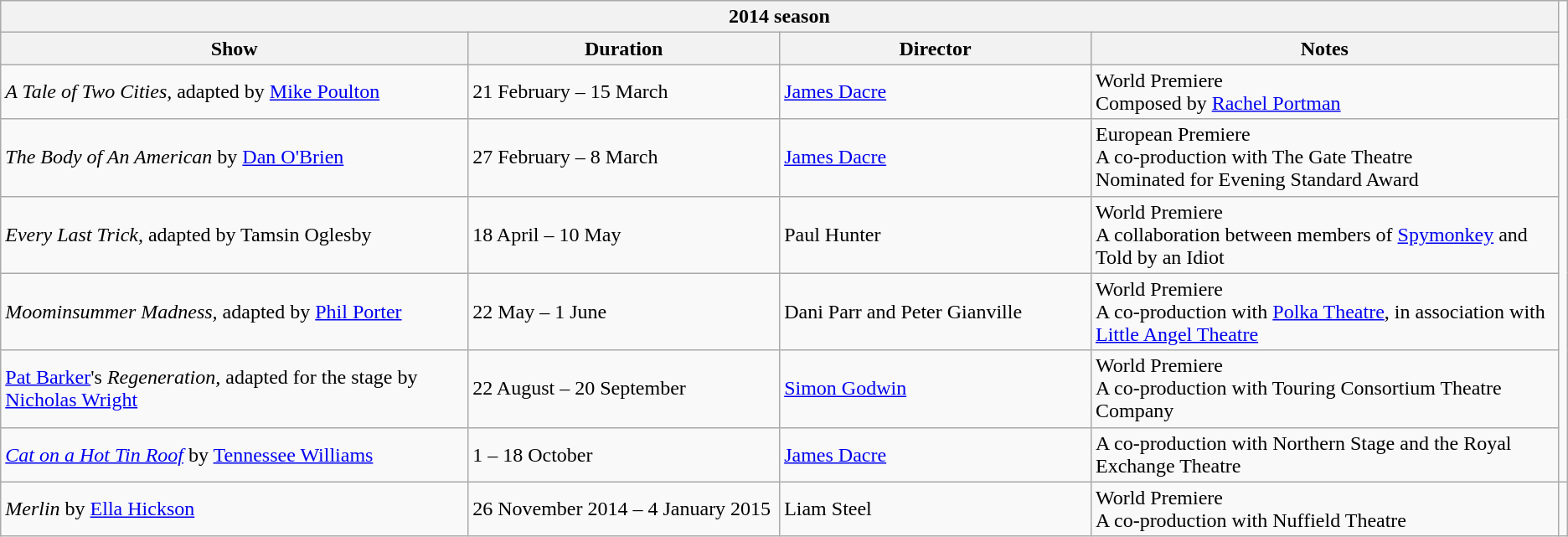<table class="wikitable collapsible autocollapse">
<tr>
<th colspan="4">2014 season</th>
</tr>
<tr>
<th width="30%">Show</th>
<th width="20%">Duration</th>
<th width="20%">Director</th>
<th width="30%">Notes</th>
</tr>
<tr>
<td><em>A Tale of Two Cities,</em> adapted by <a href='#'>Mike Poulton</a></td>
<td>21 February – 15 March</td>
<td><a href='#'>James Dacre</a></td>
<td>World Premiere<br>Composed by <a href='#'>Rachel Portman</a></td>
</tr>
<tr>
<td><em>The Body of An American</em> by <a href='#'>Dan O'Brien</a></td>
<td>27 February – 8 March</td>
<td><a href='#'>James Dacre</a></td>
<td>European Premiere<br>A co-production with The Gate Theatre<br>Nominated for Evening Standard Award</td>
</tr>
<tr>
<td><em>Every Last Trick,</em> adapted by Tamsin Oglesby</td>
<td>18 April – 10 May</td>
<td>Paul Hunter</td>
<td>World Premiere<br>A collaboration between members of <a href='#'>Spymonkey</a> and Told by an Idiot</td>
</tr>
<tr>
<td><em>Moominsummer Madness,</em> adapted by <a href='#'>Phil Porter</a></td>
<td>22 May – 1 June</td>
<td>Dani Parr and Peter Gianville</td>
<td>World Premiere<br>A co-production with <a href='#'>Polka Theatre</a>, in association with <a href='#'>Little Angel Theatre</a></td>
</tr>
<tr>
<td><a href='#'>Pat Barker</a>'s <em>Regeneration,</em> adapted for the stage by <a href='#'>Nicholas Wright</a></td>
<td>22 August – 20 September</td>
<td><a href='#'>Simon Godwin</a></td>
<td>World Premiere<br>A co-production with Touring Consortium Theatre Company</td>
</tr>
<tr>
<td><em><a href='#'>Cat on a Hot Tin Roof</a></em> by <a href='#'>Tennessee Williams</a></td>
<td>1 – 18 October</td>
<td><a href='#'>James Dacre</a></td>
<td>A co-production with Northern Stage and the Royal Exchange Theatre</td>
</tr>
<tr>
<td><em>Merlin</em> by <a href='#'>Ella Hickson</a></td>
<td>26 November 2014 – 4 January 2015</td>
<td>Liam Steel</td>
<td>World Premiere<br>A co-production with Nuffield Theatre</td>
<td></td>
</tr>
</table>
